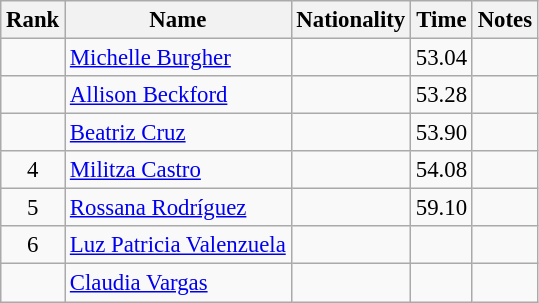<table class="wikitable sortable" style="text-align:center;font-size:95%">
<tr>
<th>Rank</th>
<th>Name</th>
<th>Nationality</th>
<th>Time</th>
<th>Notes</th>
</tr>
<tr>
<td></td>
<td align=left><a href='#'>Michelle Burgher</a></td>
<td align=left></td>
<td>53.04</td>
<td></td>
</tr>
<tr>
<td></td>
<td align=left><a href='#'>Allison Beckford</a></td>
<td align=left></td>
<td>53.28</td>
<td></td>
</tr>
<tr>
<td></td>
<td align=left><a href='#'>Beatriz Cruz</a></td>
<td align=left></td>
<td>53.90</td>
<td></td>
</tr>
<tr>
<td>4</td>
<td align=left><a href='#'>Militza Castro</a></td>
<td align=left></td>
<td>54.08</td>
<td></td>
</tr>
<tr>
<td>5</td>
<td align=left><a href='#'>Rossana Rodríguez</a></td>
<td align=left></td>
<td>59.10</td>
<td></td>
</tr>
<tr>
<td>6</td>
<td align=left><a href='#'>Luz Patricia Valenzuela</a></td>
<td align=left></td>
<td></td>
<td></td>
</tr>
<tr>
<td></td>
<td align=left><a href='#'>Claudia Vargas</a></td>
<td align=left></td>
<td></td>
<td></td>
</tr>
</table>
